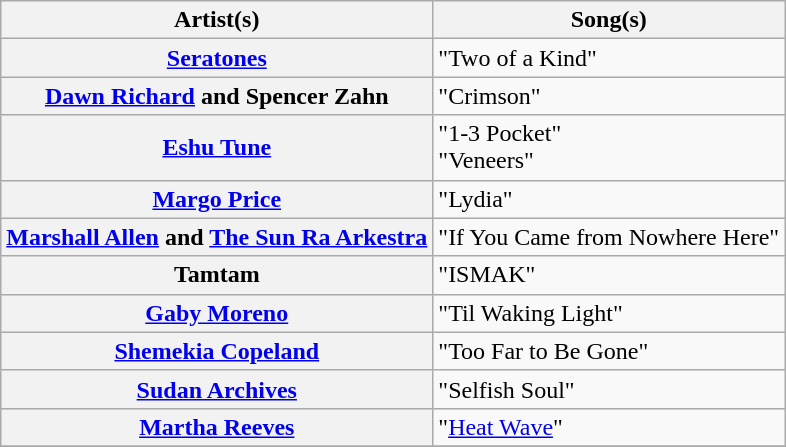<table class="wikitable plainrowheaders">
<tr>
<th scope="col">Artist(s)</th>
<th scope="col">Song(s)</th>
</tr>
<tr>
<th scope="row"><a href='#'>Seratones</a></th>
<td>"Two of a Kind"</td>
</tr>
<tr>
<th scope="row"><a href='#'>Dawn Richard</a> and Spencer Zahn</th>
<td>"Crimson"</td>
</tr>
<tr>
<th scope="row"><a href='#'>Eshu Tune</a></th>
<td>"1-3 Pocket"<br>"Veneers"</td>
</tr>
<tr>
<th scope="row"><a href='#'>Margo Price</a></th>
<td>"Lydia"</td>
</tr>
<tr>
<th scope="row"><a href='#'>Marshall Allen</a> and <a href='#'>The Sun Ra Arkestra</a></th>
<td>"If You Came from Nowhere Here"</td>
</tr>
<tr>
<th scope="row">Tamtam</th>
<td>"ISMAK"</td>
</tr>
<tr>
<th scope="row"><a href='#'>Gaby Moreno</a></th>
<td>"Til Waking Light"</td>
</tr>
<tr>
<th scope="row"><a href='#'>Shemekia Copeland</a></th>
<td>"Too Far to Be Gone"</td>
</tr>
<tr>
<th scope="row"><a href='#'>Sudan Archives</a></th>
<td>"Selfish Soul"</td>
</tr>
<tr>
<th scope="row"><a href='#'>Martha Reeves</a></th>
<td>"<a href='#'>Heat Wave</a>"</td>
</tr>
<tr>
</tr>
</table>
